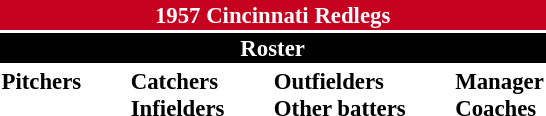<table class="toccolours" style="font-size: 95%;">
<tr>
<th colspan="10" style="background-color: #c6011f; color: white; text-align: center;">1957 Cincinnati Redlegs</th>
</tr>
<tr>
<td colspan="10" style="background-color: black; color: white; text-align: center;"><strong>Roster</strong></td>
</tr>
<tr>
<td valign="top"><strong>Pitchers</strong><br>















</td>
<td width="25px"></td>
<td valign="top"><strong>Catchers</strong><br>


<strong>Infielders</strong>









</td>
<td width="25px"></td>
<td valign="top"><strong>Outfielders</strong><br>







<strong>Other batters</strong>
</td>
<td width="25px"></td>
<td valign="top"><strong>Manager</strong><br>
<strong>Coaches</strong>


</td>
</tr>
</table>
